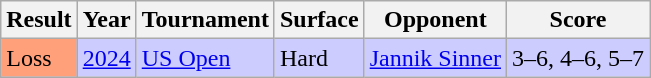<table class="sortable wikitable">
<tr>
<th>Result</th>
<th>Year</th>
<th>Tournament</th>
<th>Surface</th>
<th>Opponent</th>
<th class=unsortable>Score</th>
</tr>
<tr bgcolor=ccccff>
<td bgcolor=ffa07a>Loss</td>
<td><a href='#'>2024</a></td>
<td><a href='#'>US Open</a></td>
<td>Hard</td>
<td> <a href='#'>Jannik Sinner</a></td>
<td>3–6, 4–6, 5–7</td>
</tr>
</table>
